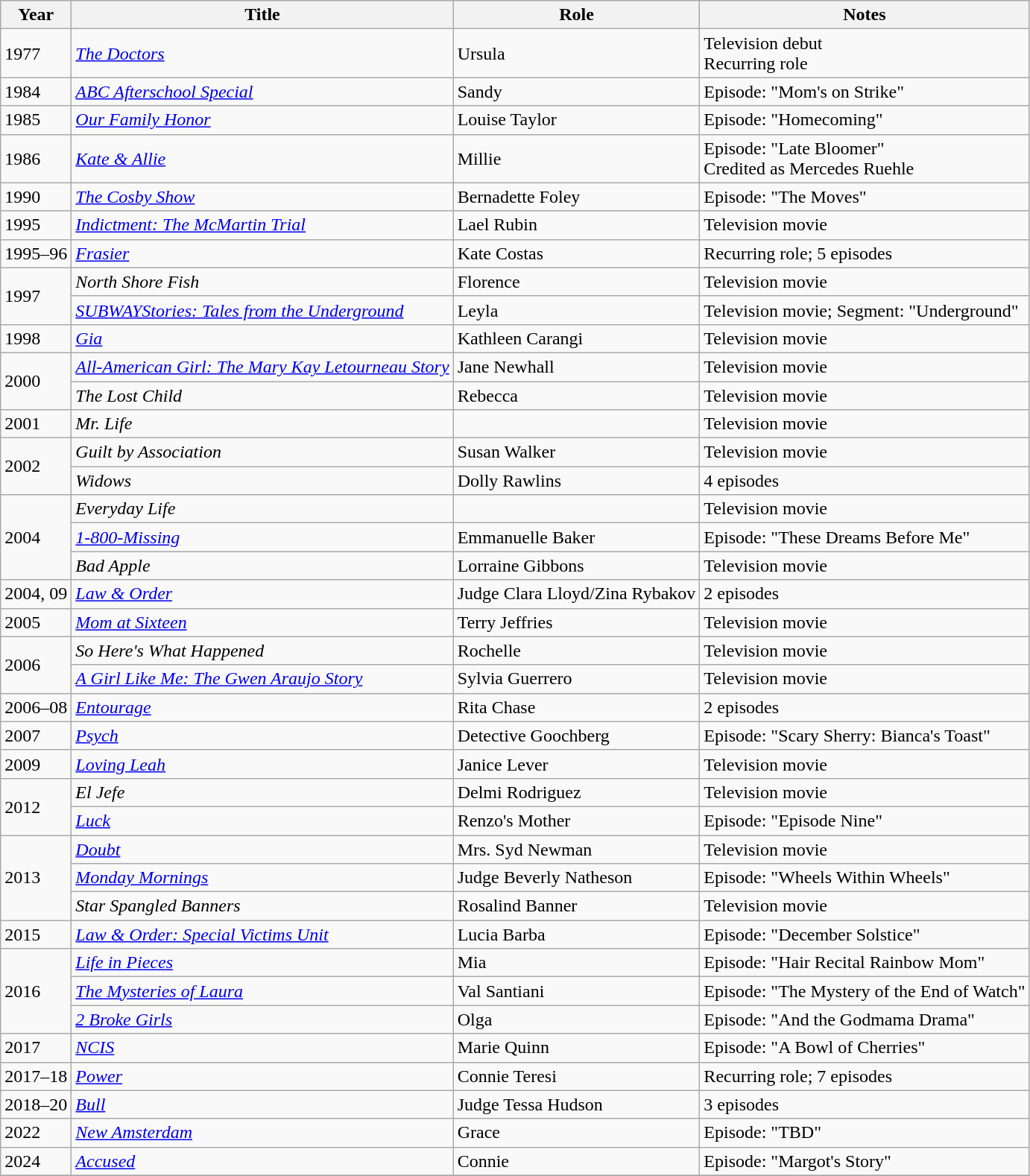<table class="wikitable">
<tr>
<th>Year</th>
<th>Title</th>
<th>Role</th>
<th>Notes</th>
</tr>
<tr>
<td>1977</td>
<td><em><a href='#'>The Doctors</a></em></td>
<td>Ursula</td>
<td>Television debut <br> Recurring role</td>
</tr>
<tr>
<td>1984</td>
<td><em><a href='#'>ABC Afterschool Special</a></em></td>
<td>Sandy</td>
<td>Episode: "Mom's on Strike"</td>
</tr>
<tr>
<td>1985</td>
<td><em><a href='#'>Our Family Honor</a></em></td>
<td>Louise Taylor</td>
<td>Episode: "Homecoming"</td>
</tr>
<tr>
<td>1986</td>
<td><em><a href='#'>Kate & Allie</a></em></td>
<td>Millie</td>
<td>Episode: "Late Bloomer" <br>Credited as Mercedes Ruehle</td>
</tr>
<tr>
<td>1990</td>
<td><em><a href='#'>The Cosby Show</a></em></td>
<td>Bernadette Foley</td>
<td>Episode: "The Moves"</td>
</tr>
<tr>
<td>1995</td>
<td><em><a href='#'>Indictment: The McMartin Trial</a></em></td>
<td>Lael Rubin</td>
<td>Television movie</td>
</tr>
<tr>
<td>1995–96</td>
<td><em><a href='#'>Frasier</a></em></td>
<td>Kate Costas</td>
<td>Recurring role; 5 episodes</td>
</tr>
<tr>
<td rowspan="2">1997</td>
<td><em>North Shore Fish</em></td>
<td>Florence</td>
<td>Television movie</td>
</tr>
<tr>
<td><em><a href='#'>SUBWAYStories: Tales from the Underground</a></em></td>
<td>Leyla</td>
<td>Television movie; Segment: "Underground"</td>
</tr>
<tr>
<td>1998</td>
<td><em><a href='#'>Gia</a></em></td>
<td>Kathleen Carangi</td>
<td>Television movie</td>
</tr>
<tr>
<td rowspan="2">2000</td>
<td><em><a href='#'>All-American Girl: The Mary Kay Letourneau Story</a></em></td>
<td>Jane Newhall</td>
<td>Television movie</td>
</tr>
<tr>
<td><em>The Lost Child</em></td>
<td>Rebecca</td>
<td>Television movie</td>
</tr>
<tr>
<td>2001</td>
<td><em>Mr. Life</em></td>
<td></td>
<td>Television movie</td>
</tr>
<tr>
<td rowspan="2">2002</td>
<td><em>Guilt by Association</em></td>
<td>Susan Walker</td>
<td>Television movie</td>
</tr>
<tr>
<td><em>Widows</em></td>
<td>Dolly Rawlins</td>
<td>4 episodes</td>
</tr>
<tr>
<td rowspan="3">2004</td>
<td><em>Everyday Life</em></td>
<td></td>
<td>Television movie</td>
</tr>
<tr>
<td><em><a href='#'>1-800-Missing</a></em></td>
<td>Emmanuelle Baker</td>
<td>Episode: "These Dreams Before Me"</td>
</tr>
<tr>
<td><em>Bad Apple</em></td>
<td>Lorraine Gibbons</td>
<td>Television movie</td>
</tr>
<tr>
<td>2004, 09</td>
<td><em><a href='#'>Law & Order</a></em></td>
<td>Judge Clara Lloyd/Zina Rybakov</td>
<td>2 episodes</td>
</tr>
<tr>
<td>2005</td>
<td><em><a href='#'>Mom at Sixteen</a></em></td>
<td>Terry Jeffries</td>
<td>Television movie</td>
</tr>
<tr>
<td rowspan="2">2006</td>
<td><em>So Here's What Happened</em></td>
<td>Rochelle</td>
<td>Television movie</td>
</tr>
<tr>
<td><em><a href='#'>A Girl Like Me: The Gwen Araujo Story</a></em></td>
<td>Sylvia Guerrero</td>
<td>Television movie</td>
</tr>
<tr>
<td>2006–08</td>
<td><em><a href='#'>Entourage</a></em></td>
<td>Rita Chase</td>
<td>2 episodes</td>
</tr>
<tr>
<td>2007</td>
<td><em><a href='#'>Psych</a></em></td>
<td>Detective Goochberg</td>
<td>Episode: "Scary Sherry: Bianca's Toast"</td>
</tr>
<tr>
<td>2009</td>
<td><em><a href='#'>Loving Leah</a></em></td>
<td>Janice Lever</td>
<td>Television movie</td>
</tr>
<tr>
<td rowspan="2">2012</td>
<td><em>El Jefe</em></td>
<td>Delmi Rodriguez</td>
<td>Television movie</td>
</tr>
<tr>
<td><em><a href='#'>Luck</a></em></td>
<td>Renzo's Mother</td>
<td>Episode: "Episode Nine"</td>
</tr>
<tr>
<td rowspan="3">2013</td>
<td><em><a href='#'>Doubt</a></em></td>
<td>Mrs. Syd Newman</td>
<td>Television movie</td>
</tr>
<tr>
<td><em><a href='#'>Monday Mornings</a></em></td>
<td>Judge Beverly Natheson</td>
<td>Episode: "Wheels Within Wheels"</td>
</tr>
<tr>
<td><em>Star Spangled Banners</em></td>
<td>Rosalind Banner</td>
<td>Television movie</td>
</tr>
<tr>
<td>2015</td>
<td><em><a href='#'>Law & Order: Special Victims Unit</a></em></td>
<td>Lucia Barba</td>
<td>Episode: "December Solstice"</td>
</tr>
<tr>
<td rowspan="3">2016</td>
<td><em><a href='#'>Life in Pieces</a></em></td>
<td>Mia</td>
<td>Episode: "Hair Recital Rainbow Mom"</td>
</tr>
<tr>
<td><em><a href='#'>The Mysteries of Laura</a></em></td>
<td>Val Santiani</td>
<td>Episode: "The Mystery of the End of Watch"</td>
</tr>
<tr>
<td><em><a href='#'>2 Broke Girls</a></em></td>
<td>Olga</td>
<td>Episode: "And the Godmama Drama"</td>
</tr>
<tr>
<td>2017</td>
<td><em><a href='#'>NCIS</a></em></td>
<td>Marie Quinn</td>
<td>Episode: "A Bowl of Cherries"</td>
</tr>
<tr>
<td>2017–18</td>
<td><em><a href='#'>Power</a></em></td>
<td>Connie Teresi</td>
<td>Recurring role; 7 episodes</td>
</tr>
<tr>
<td>2018–20</td>
<td><em><a href='#'>Bull</a></em></td>
<td>Judge Tessa Hudson</td>
<td>3 episodes</td>
</tr>
<tr>
<td>2022</td>
<td><em><a href='#'>New Amsterdam</a></em></td>
<td>Grace</td>
<td>Episode: "TBD"</td>
</tr>
<tr>
<td>2024</td>
<td><em><a href='#'>Accused</a></em></td>
<td>Connie</td>
<td>Episode: "Margot's Story"</td>
</tr>
<tr>
</tr>
</table>
